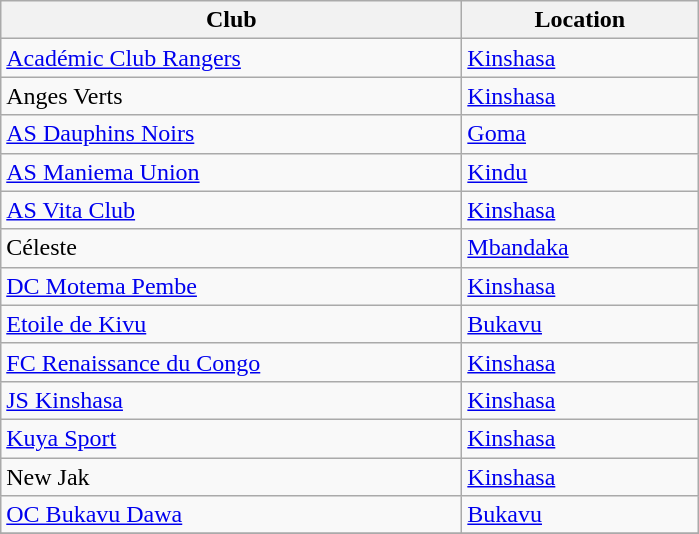<table class="wikitable sortable">
<tr>
<th width="300px" scope="col">Club</th>
<th width="150px" scope="col">Location</th>
</tr>
<tr>
<td><a href='#'>Académic Club Rangers</a></td>
<td><a href='#'>Kinshasa</a></td>
</tr>
<tr>
<td>Anges Verts</td>
<td><a href='#'>Kinshasa</a></td>
</tr>
<tr>
<td><a href='#'>AS Dauphins Noirs</a></td>
<td><a href='#'>Goma</a></td>
</tr>
<tr>
<td><a href='#'>AS Maniema Union</a></td>
<td><a href='#'>Kindu</a></td>
</tr>
<tr>
<td><a href='#'>AS Vita Club</a></td>
<td><a href='#'>Kinshasa</a></td>
</tr>
<tr>
<td>Céleste</td>
<td><a href='#'>Mbandaka</a></td>
</tr>
<tr>
<td><a href='#'>DC Motema Pembe</a></td>
<td><a href='#'>Kinshasa</a></td>
</tr>
<tr>
<td><a href='#'>Etoile de Kivu</a></td>
<td><a href='#'>Bukavu</a></td>
</tr>
<tr>
<td><a href='#'>FC Renaissance du Congo</a></td>
<td><a href='#'>Kinshasa</a></td>
</tr>
<tr>
<td><a href='#'>JS Kinshasa</a></td>
<td><a href='#'>Kinshasa</a></td>
</tr>
<tr>
<td><a href='#'>Kuya Sport</a></td>
<td><a href='#'>Kinshasa</a></td>
</tr>
<tr>
<td>New Jak</td>
<td><a href='#'>Kinshasa</a></td>
</tr>
<tr>
<td><a href='#'>OC Bukavu Dawa</a></td>
<td><a href='#'>Bukavu</a></td>
</tr>
<tr>
</tr>
</table>
